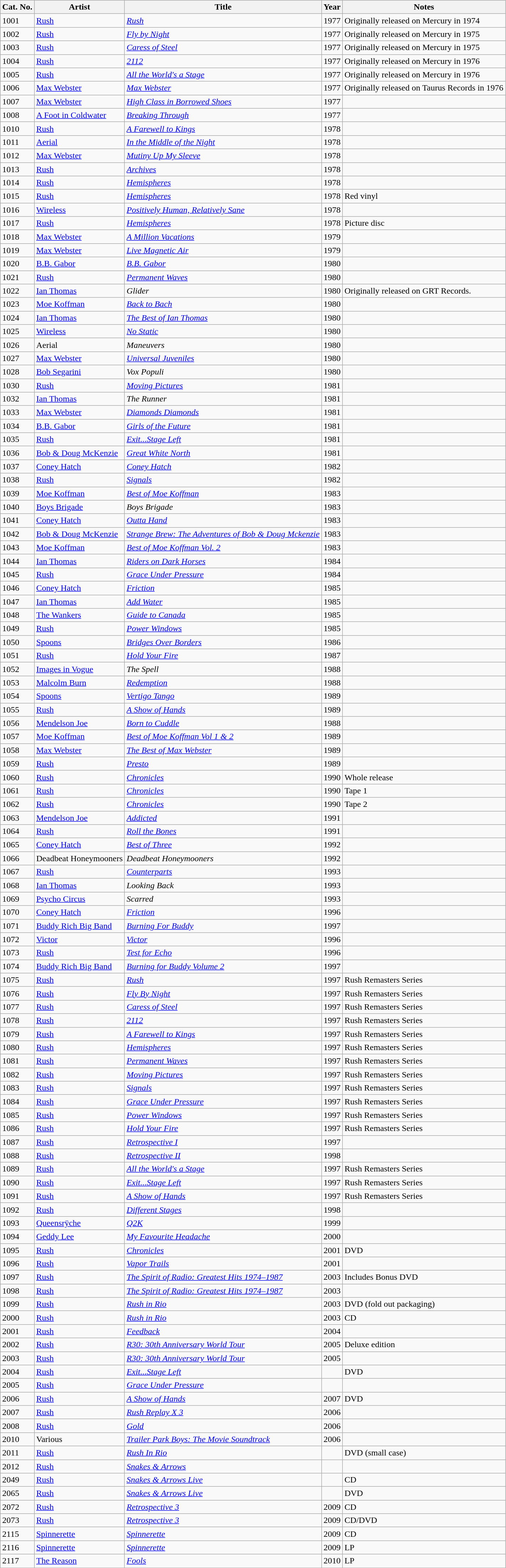<table class="wikitable sortable">
<tr>
<th>Cat. No.</th>
<th>Artist</th>
<th>Title</th>
<th>Year</th>
<th>Notes</th>
</tr>
<tr>
<td>1001</td>
<td><a href='#'>Rush</a></td>
<td><em><a href='#'>Rush</a></em></td>
<td>1977</td>
<td>Originally released on Mercury in 1974</td>
</tr>
<tr>
<td>1002</td>
<td><a href='#'>Rush</a></td>
<td><em><a href='#'>Fly by Night</a></em></td>
<td>1977</td>
<td>Originally released on Mercury in 1975</td>
</tr>
<tr>
<td>1003</td>
<td><a href='#'>Rush</a></td>
<td><em><a href='#'>Caress of Steel</a></em></td>
<td>1977</td>
<td>Originally released on Mercury in 1975</td>
</tr>
<tr>
<td>1004</td>
<td><a href='#'>Rush</a></td>
<td><em><a href='#'>2112</a></em></td>
<td>1977</td>
<td>Originally released on Mercury in 1976</td>
</tr>
<tr>
<td>1005</td>
<td><a href='#'>Rush</a></td>
<td><em><a href='#'>All the World's a Stage</a></em></td>
<td>1977</td>
<td>Originally released on Mercury in 1976</td>
</tr>
<tr>
<td>1006</td>
<td><a href='#'>Max Webster</a></td>
<td><em><a href='#'>Max Webster</a></em></td>
<td>1977</td>
<td>Originally released on Taurus Records in 1976</td>
</tr>
<tr>
<td>1007</td>
<td><a href='#'>Max Webster</a></td>
<td><em><a href='#'>High Class in Borrowed Shoes</a></em></td>
<td>1977</td>
<td></td>
</tr>
<tr>
<td>1008</td>
<td><a href='#'>A Foot in Coldwater</a></td>
<td><em><a href='#'>Breaking Through</a></em></td>
<td>1977</td>
<td></td>
</tr>
<tr>
<td>1010</td>
<td><a href='#'>Rush</a></td>
<td><em><a href='#'>A Farewell to Kings</a></em></td>
<td>1978</td>
<td></td>
</tr>
<tr>
<td>1011</td>
<td><a href='#'>Aerial</a></td>
<td><em><a href='#'>In the Middle of the Night</a></em></td>
<td>1978</td>
<td></td>
</tr>
<tr>
<td>1012</td>
<td><a href='#'>Max Webster</a></td>
<td><em><a href='#'>Mutiny Up My Sleeve</a></em></td>
<td>1978</td>
<td></td>
</tr>
<tr>
<td>1013</td>
<td><a href='#'>Rush</a></td>
<td><em><a href='#'>Archives</a></em></td>
<td>1978</td>
<td></td>
</tr>
<tr>
<td>1014</td>
<td><a href='#'>Rush</a></td>
<td><em><a href='#'>Hemispheres</a></em></td>
<td>1978</td>
<td></td>
</tr>
<tr>
<td>1015</td>
<td><a href='#'>Rush</a></td>
<td><em><a href='#'>Hemispheres</a></em></td>
<td>1978</td>
<td>Red vinyl</td>
</tr>
<tr>
<td>1016</td>
<td><a href='#'>Wireless</a></td>
<td><em><a href='#'>Positively Human, Relatively Sane</a></em></td>
<td>1978</td>
<td></td>
</tr>
<tr>
<td>1017</td>
<td><a href='#'>Rush</a></td>
<td><em><a href='#'>Hemispheres</a></em></td>
<td>1978</td>
<td>Picture disc</td>
</tr>
<tr>
<td>1018</td>
<td><a href='#'>Max Webster</a></td>
<td><em><a href='#'>A Million Vacations</a></em></td>
<td>1979</td>
<td></td>
</tr>
<tr>
<td>1019</td>
<td><a href='#'>Max Webster</a></td>
<td><em><a href='#'>Live Magnetic Air</a></em></td>
<td>1979</td>
<td></td>
</tr>
<tr>
<td>1020</td>
<td><a href='#'>B.B. Gabor</a></td>
<td><em><a href='#'>B.B. Gabor</a></em></td>
<td>1980</td>
<td></td>
</tr>
<tr>
<td>1021</td>
<td><a href='#'>Rush</a></td>
<td><em><a href='#'>Permanent Waves</a></em></td>
<td>1980</td>
<td></td>
</tr>
<tr>
<td>1022</td>
<td><a href='#'>Ian Thomas</a></td>
<td><em>Glider</em></td>
<td>1980</td>
<td>Originally released on GRT Records.</td>
</tr>
<tr>
<td>1023</td>
<td><a href='#'>Moe Koffman</a></td>
<td><em><a href='#'>Back to Bach</a></em></td>
<td>1980</td>
<td></td>
</tr>
<tr>
<td>1024</td>
<td><a href='#'>Ian Thomas</a></td>
<td><em><a href='#'>The Best of Ian Thomas</a></em></td>
<td>1980</td>
<td></td>
</tr>
<tr>
<td>1025</td>
<td><a href='#'>Wireless</a></td>
<td><em><a href='#'>No Static</a></em></td>
<td>1980</td>
<td></td>
</tr>
<tr>
<td>1026</td>
<td>Aerial</td>
<td><em>Maneuvers</em></td>
<td>1980</td>
<td></td>
</tr>
<tr>
<td>1027</td>
<td><a href='#'>Max Webster</a></td>
<td><em><a href='#'>Universal Juveniles</a></em></td>
<td>1980</td>
<td></td>
</tr>
<tr>
<td>1028</td>
<td><a href='#'>Bob Segarini</a></td>
<td><em>Vox Populi</em></td>
<td>1980</td>
<td></td>
</tr>
<tr>
<td>1030</td>
<td><a href='#'>Rush</a></td>
<td><em><a href='#'>Moving Pictures</a></em></td>
<td>1981</td>
<td></td>
</tr>
<tr>
<td>1032</td>
<td><a href='#'>Ian Thomas</a></td>
<td><em>The Runner</em></td>
<td>1981</td>
<td></td>
</tr>
<tr>
<td>1033</td>
<td><a href='#'>Max Webster</a></td>
<td><em><a href='#'>Diamonds Diamonds</a></em></td>
<td>1981</td>
<td></td>
</tr>
<tr>
<td>1034</td>
<td><a href='#'>B.B. Gabor</a></td>
<td><em><a href='#'>Girls of the Future</a></em></td>
<td>1981</td>
<td></td>
</tr>
<tr>
<td>1035</td>
<td><a href='#'>Rush</a></td>
<td><em><a href='#'>Exit...Stage Left</a></em></td>
<td>1981</td>
<td></td>
</tr>
<tr>
<td>1036</td>
<td><a href='#'>Bob & Doug McKenzie</a></td>
<td><em><a href='#'>Great White North</a></em></td>
<td>1981</td>
<td></td>
</tr>
<tr>
<td>1037</td>
<td><a href='#'>Coney Hatch</a></td>
<td><em><a href='#'>Coney Hatch</a></em></td>
<td>1982</td>
<td></td>
</tr>
<tr>
<td>1038</td>
<td><a href='#'>Rush</a></td>
<td><em><a href='#'>Signals</a></em></td>
<td>1982</td>
<td></td>
</tr>
<tr>
<td>1039</td>
<td><a href='#'>Moe Koffman</a></td>
<td><em><a href='#'>Best of Moe Koffman</a></em></td>
<td>1983</td>
<td></td>
</tr>
<tr>
<td>1040</td>
<td><a href='#'>Boys Brigade</a></td>
<td><em>Boys Brigade</em></td>
<td>1983</td>
<td></td>
</tr>
<tr>
<td>1041</td>
<td><a href='#'>Coney Hatch</a></td>
<td><em><a href='#'>Outta Hand</a></em></td>
<td>1983</td>
<td></td>
</tr>
<tr>
<td>1042</td>
<td><a href='#'>Bob & Doug McKenzie</a></td>
<td><em><a href='#'>Strange Brew: The Adventures of Bob & Doug Mckenzie</a></em></td>
<td>1983</td>
<td></td>
</tr>
<tr>
<td>1043</td>
<td><a href='#'>Moe Koffman</a></td>
<td><em><a href='#'>Best of Moe Koffman Vol. 2</a></em></td>
<td>1983</td>
<td></td>
</tr>
<tr>
<td>1044</td>
<td><a href='#'>Ian Thomas</a></td>
<td><em><a href='#'>Riders on Dark Horses</a></em></td>
<td>1984</td>
<td></td>
</tr>
<tr>
<td>1045</td>
<td><a href='#'>Rush</a></td>
<td><em><a href='#'>Grace Under Pressure</a></em></td>
<td>1984</td>
<td></td>
</tr>
<tr>
<td>1046</td>
<td><a href='#'>Coney Hatch</a></td>
<td><em><a href='#'>Friction</a></em></td>
<td>1985</td>
<td></td>
</tr>
<tr>
<td>1047</td>
<td><a href='#'>Ian Thomas</a></td>
<td><em><a href='#'>Add Water</a></em></td>
<td>1985</td>
<td></td>
</tr>
<tr>
<td>1048</td>
<td><a href='#'>The Wankers</a></td>
<td><em><a href='#'>Guide to Canada</a></em></td>
<td>1985</td>
<td></td>
</tr>
<tr>
<td>1049</td>
<td><a href='#'>Rush</a></td>
<td><em><a href='#'>Power Windows</a></em></td>
<td>1985</td>
<td></td>
</tr>
<tr>
<td>1050</td>
<td><a href='#'>Spoons</a></td>
<td><em><a href='#'>Bridges Over Borders</a></em></td>
<td>1986</td>
<td></td>
</tr>
<tr>
<td>1051</td>
<td><a href='#'>Rush</a></td>
<td><em><a href='#'>Hold Your Fire</a></em></td>
<td>1987</td>
<td></td>
</tr>
<tr>
<td>1052</td>
<td><a href='#'>Images in Vogue</a></td>
<td><em>The Spell</em></td>
<td>1988</td>
<td></td>
</tr>
<tr>
<td>1053</td>
<td><a href='#'>Malcolm Burn</a></td>
<td><em><a href='#'>Redemption</a></em></td>
<td>1988</td>
<td></td>
</tr>
<tr>
<td>1054</td>
<td><a href='#'>Spoons</a></td>
<td><em><a href='#'>Vertigo Tango</a></em></td>
<td>1989</td>
<td></td>
</tr>
<tr>
<td>1055</td>
<td><a href='#'>Rush</a></td>
<td><em><a href='#'>A Show of Hands</a></em></td>
<td>1989</td>
<td></td>
</tr>
<tr>
<td>1056</td>
<td><a href='#'>Mendelson Joe</a></td>
<td><em><a href='#'>Born to Cuddle</a></em></td>
<td>1988</td>
<td></td>
</tr>
<tr>
<td>1057</td>
<td><a href='#'>Moe Koffman</a></td>
<td><em><a href='#'>Best of Moe Koffman Vol 1 & 2</a></em></td>
<td>1989</td>
<td></td>
</tr>
<tr>
<td>1058</td>
<td><a href='#'>Max Webster</a></td>
<td><em><a href='#'>The Best of Max Webster</a></em></td>
<td>1989</td>
<td></td>
</tr>
<tr>
<td>1059</td>
<td><a href='#'>Rush</a></td>
<td><em><a href='#'>Presto</a></em></td>
<td>1989</td>
<td></td>
</tr>
<tr>
<td>1060</td>
<td><a href='#'>Rush</a></td>
<td><em><a href='#'>Chronicles</a></em></td>
<td>1990</td>
<td>Whole release</td>
</tr>
<tr>
<td>1061</td>
<td><a href='#'>Rush</a></td>
<td><em><a href='#'>Chronicles</a></em></td>
<td>1990</td>
<td>Tape 1</td>
</tr>
<tr>
<td>1062</td>
<td><a href='#'>Rush</a></td>
<td><em><a href='#'>Chronicles</a></em></td>
<td>1990</td>
<td>Tape 2</td>
</tr>
<tr>
<td>1063</td>
<td><a href='#'>Mendelson Joe</a></td>
<td><em><a href='#'>Addicted</a></em></td>
<td>1991</td>
<td></td>
</tr>
<tr>
<td>1064</td>
<td><a href='#'>Rush</a></td>
<td><em><a href='#'>Roll the Bones</a></em></td>
<td>1991</td>
<td></td>
</tr>
<tr>
<td>1065</td>
<td><a href='#'>Coney Hatch</a></td>
<td><em><a href='#'>Best of Three</a></em></td>
<td>1992</td>
<td></td>
</tr>
<tr>
<td>1066</td>
<td>Deadbeat Honeymooners</td>
<td><em>Deadbeat Honeymooners</em></td>
<td>1992</td>
<td></td>
</tr>
<tr>
<td>1067</td>
<td><a href='#'>Rush</a></td>
<td><em><a href='#'>Counterparts</a></em></td>
<td>1993</td>
<td></td>
</tr>
<tr>
<td>1068</td>
<td><a href='#'>Ian Thomas</a></td>
<td><em>Looking Back</em></td>
<td>1993</td>
<td></td>
</tr>
<tr>
<td>1069</td>
<td><a href='#'>Psycho Circus</a></td>
<td><em>Scarred</em></td>
<td>1993</td>
<td></td>
</tr>
<tr>
<td>1070</td>
<td><a href='#'>Coney Hatch</a></td>
<td><em><a href='#'>Friction</a></em></td>
<td>1996</td>
<td></td>
</tr>
<tr>
<td>1071</td>
<td><a href='#'>Buddy Rich Big Band</a></td>
<td><em><a href='#'>Burning For Buddy</a></em></td>
<td>1997</td>
<td></td>
</tr>
<tr>
<td>1072</td>
<td><a href='#'>Victor</a></td>
<td><em><a href='#'>Victor</a></em></td>
<td>1996</td>
<td></td>
</tr>
<tr>
<td>1073</td>
<td><a href='#'>Rush</a></td>
<td><em><a href='#'>Test for Echo</a></em></td>
<td>1996</td>
<td></td>
</tr>
<tr>
<td>1074</td>
<td><a href='#'>Buddy Rich Big Band</a></td>
<td><em><a href='#'>Burning for Buddy Volume 2</a></em></td>
<td>1997</td>
<td></td>
</tr>
<tr>
<td>1075</td>
<td><a href='#'>Rush</a></td>
<td><em><a href='#'>Rush</a></em></td>
<td>1997</td>
<td>Rush Remasters Series</td>
</tr>
<tr>
<td>1076</td>
<td><a href='#'>Rush</a></td>
<td><em><a href='#'>Fly By Night</a></em></td>
<td>1997</td>
<td>Rush Remasters Series</td>
</tr>
<tr>
<td>1077</td>
<td><a href='#'>Rush</a></td>
<td><em><a href='#'>Caress of Steel</a></em></td>
<td>1997</td>
<td>Rush Remasters Series</td>
</tr>
<tr>
<td>1078</td>
<td><a href='#'>Rush</a></td>
<td><em><a href='#'>2112</a></em></td>
<td>1997</td>
<td>Rush Remasters Series</td>
</tr>
<tr>
<td>1079</td>
<td><a href='#'>Rush</a></td>
<td><em><a href='#'>A Farewell to Kings</a></em></td>
<td>1997</td>
<td>Rush Remasters Series</td>
</tr>
<tr>
<td>1080</td>
<td><a href='#'>Rush</a></td>
<td><em><a href='#'>Hemispheres</a></em></td>
<td>1997</td>
<td>Rush Remasters Series</td>
</tr>
<tr>
<td>1081</td>
<td><a href='#'>Rush</a></td>
<td><em><a href='#'>Permanent Waves</a></em></td>
<td>1997</td>
<td>Rush Remasters Series</td>
</tr>
<tr>
<td>1082</td>
<td><a href='#'>Rush</a></td>
<td><em><a href='#'>Moving Pictures</a></em></td>
<td>1997</td>
<td>Rush Remasters Series</td>
</tr>
<tr>
<td>1083</td>
<td><a href='#'>Rush</a></td>
<td><em><a href='#'>Signals</a></em></td>
<td>1997</td>
<td>Rush Remasters Series</td>
</tr>
<tr>
<td>1084</td>
<td><a href='#'>Rush</a></td>
<td><em><a href='#'>Grace Under Pressure</a></em></td>
<td>1997</td>
<td>Rush Remasters Series</td>
</tr>
<tr>
<td>1085</td>
<td><a href='#'>Rush</a></td>
<td><em><a href='#'>Power Windows</a></em></td>
<td>1997</td>
<td>Rush Remasters Series</td>
</tr>
<tr>
<td>1086</td>
<td><a href='#'>Rush</a></td>
<td><em><a href='#'>Hold Your Fire</a></em></td>
<td>1997</td>
<td>Rush Remasters Series</td>
</tr>
<tr>
<td>1087</td>
<td><a href='#'>Rush</a></td>
<td><em><a href='#'>Retrospective I</a></em></td>
<td>1997</td>
<td></td>
</tr>
<tr>
<td>1088</td>
<td><a href='#'>Rush</a></td>
<td><em><a href='#'>Retrospective II</a></em></td>
<td>1998</td>
<td></td>
</tr>
<tr>
<td>1089</td>
<td><a href='#'>Rush</a></td>
<td><em><a href='#'>All the World's a Stage</a></em></td>
<td>1997</td>
<td>Rush Remasters Series</td>
</tr>
<tr>
<td>1090</td>
<td><a href='#'>Rush</a></td>
<td><em><a href='#'>Exit...Stage Left</a></em></td>
<td>1997</td>
<td>Rush Remasters Series</td>
</tr>
<tr>
<td>1091</td>
<td><a href='#'>Rush</a></td>
<td><em><a href='#'>A Show of Hands</a></em></td>
<td>1997</td>
<td>Rush Remasters Series</td>
</tr>
<tr>
<td>1092</td>
<td><a href='#'>Rush</a></td>
<td><em><a href='#'>Different Stages</a></em></td>
<td>1998</td>
<td></td>
</tr>
<tr>
<td>1093</td>
<td><a href='#'>Queensrÿche</a></td>
<td><em><a href='#'>Q2K</a></em></td>
<td>1999</td>
<td></td>
</tr>
<tr>
<td>1094</td>
<td><a href='#'>Geddy Lee</a></td>
<td><em><a href='#'>My Favourite Headache</a></em></td>
<td>2000</td>
<td></td>
</tr>
<tr>
<td>1095</td>
<td><a href='#'>Rush</a></td>
<td><em><a href='#'>Chronicles</a></em></td>
<td>2001</td>
<td>DVD</td>
</tr>
<tr>
<td>1096</td>
<td><a href='#'>Rush</a></td>
<td><em><a href='#'>Vapor Trails</a></em></td>
<td>2001</td>
<td></td>
</tr>
<tr>
<td>1097</td>
<td><a href='#'>Rush</a></td>
<td><em><a href='#'>The Spirit of Radio: Greatest Hits 1974–1987</a></em></td>
<td>2003</td>
<td>Includes Bonus DVD</td>
</tr>
<tr>
<td>1098</td>
<td><a href='#'>Rush</a></td>
<td><em><a href='#'>The Spirit of Radio: Greatest Hits 1974–1987</a></em></td>
<td>2003</td>
<td></td>
</tr>
<tr>
<td>1099</td>
<td><a href='#'>Rush</a></td>
<td><em><a href='#'>Rush in Rio</a></em></td>
<td>2003</td>
<td>DVD (fold out packaging)</td>
</tr>
<tr>
<td>2000</td>
<td><a href='#'>Rush</a></td>
<td><em><a href='#'>Rush in Rio</a></em></td>
<td>2003</td>
<td>CD</td>
</tr>
<tr>
<td>2001</td>
<td><a href='#'>Rush</a></td>
<td><em><a href='#'>Feedback</a></em></td>
<td>2004</td>
<td></td>
</tr>
<tr>
<td>2002</td>
<td><a href='#'>Rush</a></td>
<td><em><a href='#'>R30: 30th Anniversary World Tour</a></em></td>
<td>2005</td>
<td>Deluxe edition</td>
</tr>
<tr>
<td>2003</td>
<td><a href='#'>Rush</a></td>
<td><em><a href='#'>R30: 30th Anniversary World Tour</a></em></td>
<td>2005</td>
<td></td>
</tr>
<tr>
<td>2004</td>
<td><a href='#'>Rush</a></td>
<td><em><a href='#'>Exit...Stage Left</a></em></td>
<td></td>
<td>DVD</td>
</tr>
<tr>
<td>2005</td>
<td><a href='#'>Rush</a></td>
<td><em><a href='#'>Grace Under Pressure</a></em></td>
<td></td>
<td></td>
</tr>
<tr>
<td>2006</td>
<td><a href='#'>Rush</a></td>
<td><em><a href='#'>A Show of Hands</a></em></td>
<td>2007</td>
<td>DVD</td>
</tr>
<tr>
<td>2007</td>
<td><a href='#'>Rush</a></td>
<td><em><a href='#'>Rush Replay X 3</a></em></td>
<td>2006</td>
<td></td>
</tr>
<tr>
<td>2008</td>
<td><a href='#'>Rush</a></td>
<td><em><a href='#'>Gold</a></em></td>
<td>2006</td>
<td></td>
</tr>
<tr>
<td>2010</td>
<td>Various</td>
<td><em><a href='#'>Trailer Park Boys: The Movie Soundtrack</a></em></td>
<td>2006</td>
<td></td>
</tr>
<tr>
<td>2011</td>
<td><a href='#'>Rush</a></td>
<td><em><a href='#'>Rush In Rio</a></em></td>
<td></td>
<td>DVD (small case)</td>
</tr>
<tr>
<td>2012</td>
<td><a href='#'>Rush</a></td>
<td><em><a href='#'>Snakes & Arrows</a></em></td>
<td></td>
<td></td>
</tr>
<tr>
<td>2049</td>
<td><a href='#'>Rush</a></td>
<td><em><a href='#'>Snakes & Arrows Live</a></em></td>
<td></td>
<td>CD</td>
</tr>
<tr>
<td>2065</td>
<td><a href='#'>Rush</a></td>
<td><em><a href='#'>Snakes & Arrows Live</a></em></td>
<td></td>
<td>DVD</td>
</tr>
<tr>
<td>2072</td>
<td><a href='#'>Rush</a></td>
<td><em><a href='#'>Retrospective 3</a></em></td>
<td>2009</td>
<td>CD</td>
</tr>
<tr>
<td>2073</td>
<td><a href='#'>Rush</a></td>
<td><em><a href='#'>Retrospective 3</a></em></td>
<td>2009</td>
<td>CD/DVD</td>
</tr>
<tr>
<td>2115</td>
<td><a href='#'>Spinnerette</a></td>
<td><em><a href='#'>Spinnerette</a></em></td>
<td>2009</td>
<td>CD</td>
</tr>
<tr>
<td>2116</td>
<td><a href='#'>Spinnerette</a></td>
<td><em><a href='#'>Spinnerette</a></em></td>
<td>2009</td>
<td>LP</td>
</tr>
<tr>
<td>2117</td>
<td><a href='#'>The Reason</a></td>
<td><em><a href='#'>Fools</a></em></td>
<td>2010</td>
<td>LP</td>
</tr>
</table>
